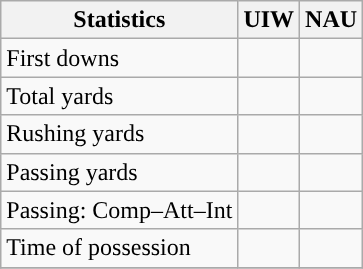<table class="wikitable" style="float: left;">
<tr>
<th>Statistics</th>
<th>UIW</th>
<th>NAU</th>
</tr>
<tr>
<td>First downs</td>
<td></td>
<td></td>
</tr>
<tr>
<td>Total yards</td>
<td></td>
<td></td>
</tr>
<tr>
<td>Rushing yards</td>
<td></td>
<td></td>
</tr>
<tr>
<td>Passing yards</td>
<td></td>
<td></td>
</tr>
<tr>
<td>Passing: Comp–Att–Int</td>
<td></td>
<td></td>
</tr>
<tr>
<td>Time of possession</td>
<td></td>
<td></td>
</tr>
<tr>
</tr>
</table>
